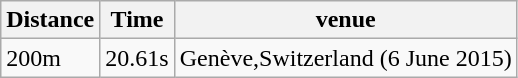<table class="wikitable">
<tr>
<th>Distance</th>
<th>Time</th>
<th>venue</th>
</tr>
<tr>
<td>200m</td>
<td>20.61s</td>
<td>Genève,Switzerland (6 June 2015)</td>
</tr>
</table>
